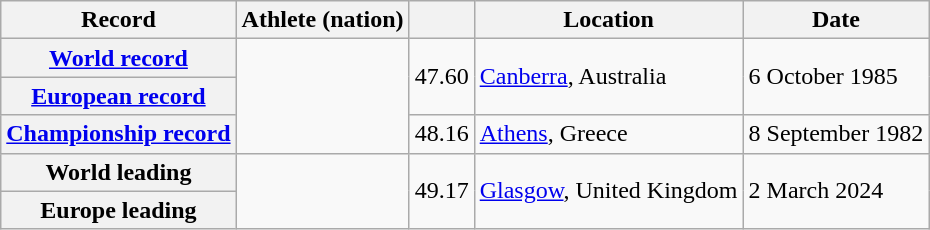<table class="wikitable">
<tr>
<th scope="col">Record</th>
<th scope="col">Athlete (nation)</th>
<th scope="col"></th>
<th scope="col">Location</th>
<th scope="col">Date</th>
</tr>
<tr>
<th scope="row"><a href='#'>World record</a></th>
<td rowspan="3"></td>
<td rowspan="2">47.60</td>
<td rowspan="2"><a href='#'>Canberra</a>, Australia</td>
<td rowspan="2">6 October 1985</td>
</tr>
<tr>
<th scope="row"><a href='#'>European record</a></th>
</tr>
<tr>
<th scope="row"><a href='#'>Championship record</a></th>
<td>48.16</td>
<td><a href='#'>Athens</a>, Greece</td>
<td>8 September 1982</td>
</tr>
<tr>
<th scope="row">World leading</th>
<td rowspan="2"></td>
<td rowspan="2">49.17 </td>
<td rowspan="2"><a href='#'>Glasgow</a>, United Kingdom</td>
<td rowspan="2">2 March 2024</td>
</tr>
<tr>
<th scope="row">Europe leading</th>
</tr>
</table>
